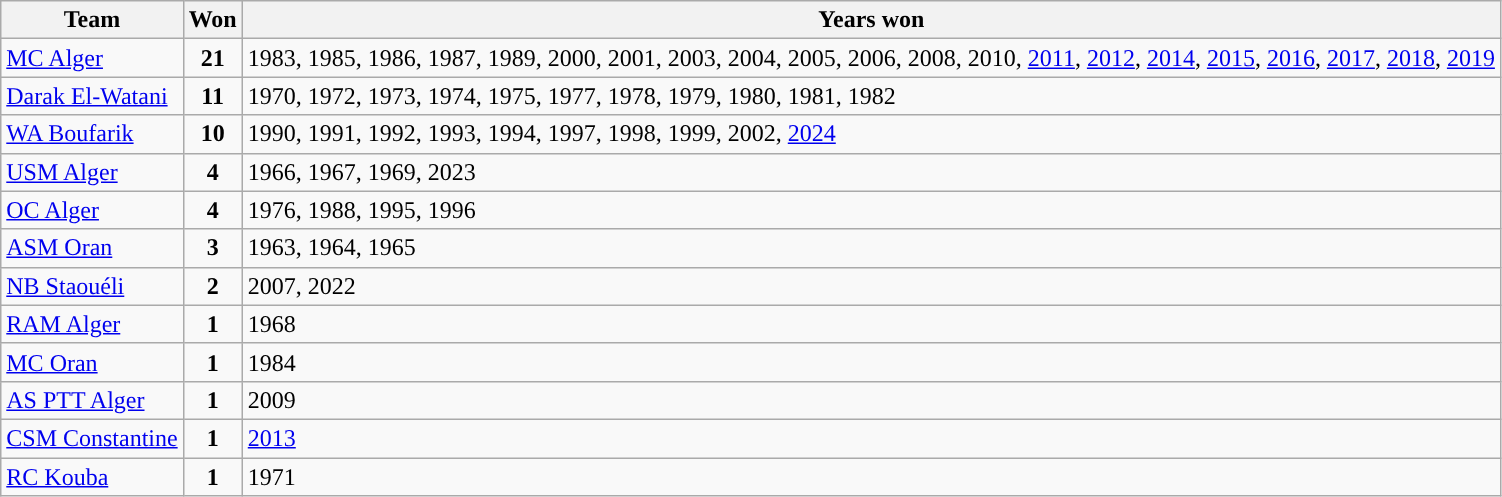<table class="wikitable unsortable">
<tr>
<th>Team</th>
<th>Won</th>
<th>Years won</th>
</tr>
<tr>
<td><a href='#'>MC Alger</a></td>
<td align=center><strong>21</strong></td>
<td>1983, 1985, 1986, 1987, 1989, 2000, 2001, 2003, 2004, 2005, 2006, 2008, 2010, <a href='#'>2011</a>, <a href='#'>2012</a>, <a href='#'>2014</a>, <a href='#'>2015</a>, <a href='#'>2016</a>, <a href='#'>2017</a>, <a href='#'>2018</a>, <a href='#'>2019</a></td>
</tr>
<tr>
<td><a href='#'>Darak El-Watani</a></td>
<td align=center><strong>11</strong></td>
<td>1970, 1972, 1973, 1974, 1975, 1977, 1978, 1979, 1980, 1981, 1982</td>
</tr>
<tr>
<td><a href='#'>WA Boufarik</a></td>
<td align=center><strong>10</strong></td>
<td>1990, 1991, 1992, 1993, 1994, 1997, 1998, 1999, 2002, <a href='#'>2024</a></td>
</tr>
<tr>
<td><a href='#'>USM Alger</a></td>
<td align=center><strong>4</strong></td>
<td>1966, 1967, 1969, 2023</td>
</tr>
<tr>
<td><a href='#'>OC Alger</a></td>
<td align=center><strong>4</strong></td>
<td>1976, 1988, 1995, 1996</td>
</tr>
<tr>
<td><a href='#'>ASM Oran</a></td>
<td align=center><strong>3</strong></td>
<td>1963, 1964, 1965</td>
</tr>
<tr>
<td><a href='#'>NB Staouéli</a></td>
<td align=center><strong>2</strong></td>
<td>2007, 2022</td>
</tr>
<tr>
<td><a href='#'>RAM Alger</a></td>
<td align=center><strong>1</strong></td>
<td>1968</td>
</tr>
<tr>
<td><a href='#'>MC Oran</a></td>
<td align=center><strong>1</strong></td>
<td>1984</td>
</tr>
<tr>
<td><a href='#'>AS PTT Alger</a></td>
<td align=center><strong>1</strong></td>
<td>2009</td>
</tr>
<tr>
<td><a href='#'>CSM Constantine</a></td>
<td align=center><strong>1</strong></td>
<td><a href='#'>2013</a></td>
</tr>
<tr>
<td><a href='#'>RC Kouba</a></td>
<td align=center><strong>1</strong></td>
<td>1971</td>
</tr>
</table>
